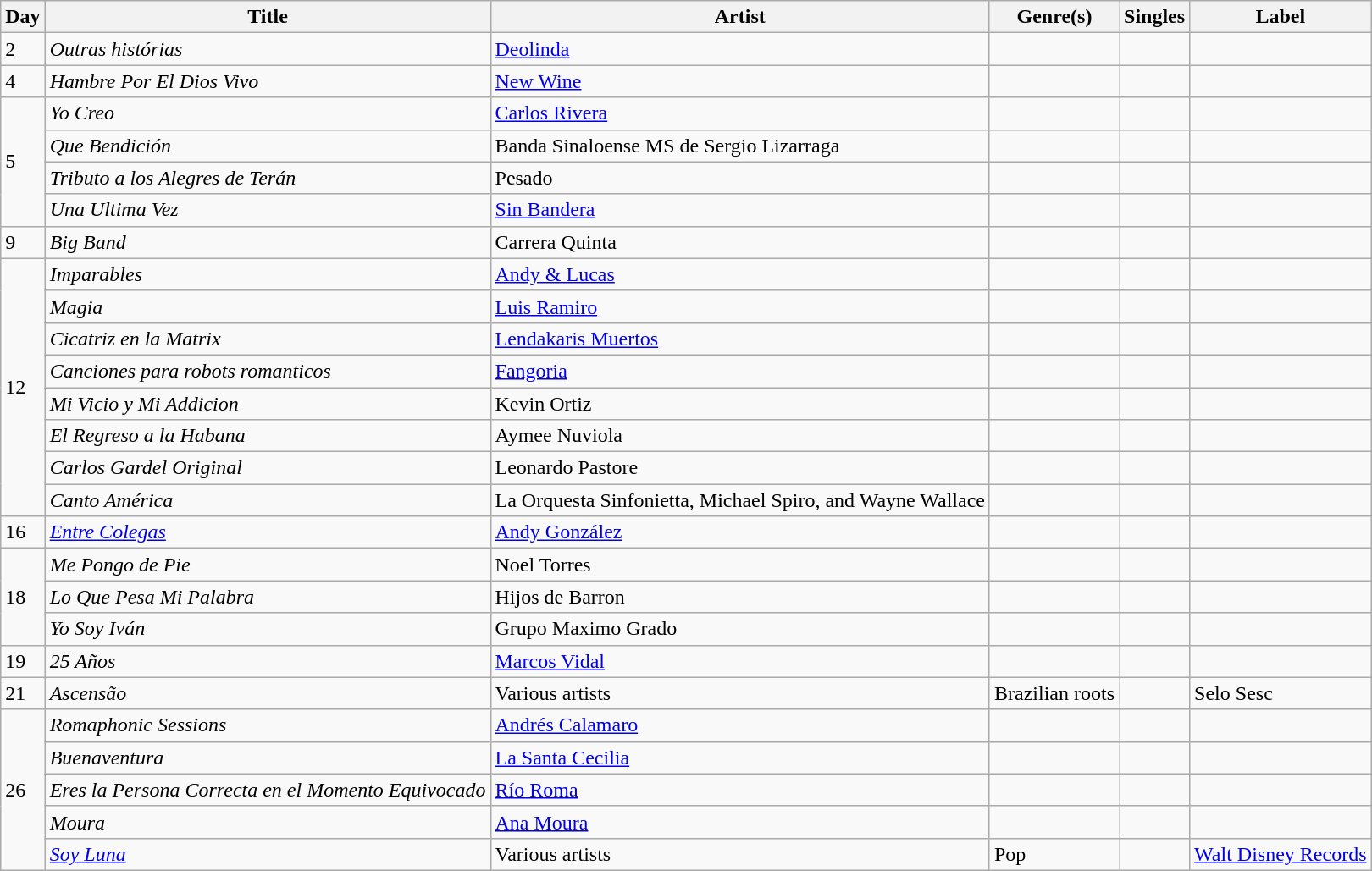<table class="wikitable sortable" style="text-align: left;">
<tr>
<th>Day</th>
<th>Title</th>
<th>Artist</th>
<th>Genre(s)</th>
<th>Singles</th>
<th>Label</th>
</tr>
<tr>
<td>2</td>
<td><em>Outras histórias</em></td>
<td><a href='#'>Deolinda</a></td>
<td></td>
<td></td>
<td></td>
</tr>
<tr>
<td>4</td>
<td><em>Hambre Por El Dios Vivo</em></td>
<td><a href='#'>New Wine</a></td>
<td></td>
<td></td>
<td></td>
</tr>
<tr>
<td rowspan="4">5</td>
<td><em>Yo Creo</em></td>
<td><a href='#'>Carlos Rivera</a></td>
<td></td>
<td></td>
<td></td>
</tr>
<tr>
<td><em>Que Bendición</em></td>
<td>Banda Sinaloense MS de Sergio Lizarraga</td>
<td></td>
<td></td>
<td></td>
</tr>
<tr>
<td><em>Tributo a los Alegres de Terán</em></td>
<td>Pesado</td>
<td></td>
<td></td>
<td></td>
</tr>
<tr>
<td><em>Una Ultima Vez</em></td>
<td><a href='#'>Sin Bandera</a></td>
<td></td>
<td></td>
<td></td>
</tr>
<tr>
<td>9</td>
<td><em>Big Band</em></td>
<td>Carrera Quinta</td>
<td></td>
<td></td>
<td></td>
</tr>
<tr>
<td rowspan="8">12</td>
<td><em>Imparables</em></td>
<td><a href='#'>Andy & Lucas</a></td>
<td></td>
<td></td>
<td></td>
</tr>
<tr>
<td><em>Magia</em></td>
<td><a href='#'>Luis Ramiro</a></td>
<td></td>
<td></td>
<td></td>
</tr>
<tr>
<td><em>Cicatriz en la Matrix</em></td>
<td><a href='#'>Lendakaris Muertos</a></td>
<td></td>
<td></td>
<td></td>
</tr>
<tr>
<td><em>Canciones para robots romanticos</em></td>
<td><a href='#'>Fangoria</a></td>
<td></td>
<td></td>
<td></td>
</tr>
<tr>
<td><em>Mi Vicio y Mi Addicion</em></td>
<td>Kevin Ortiz</td>
<td></td>
<td></td>
<td></td>
</tr>
<tr>
<td><em>El Regreso a la Habana</em></td>
<td>Aymee Nuviola</td>
<td></td>
<td></td>
<td></td>
</tr>
<tr>
<td><em>Carlos Gardel Original</em></td>
<td>Leonardo Pastore</td>
<td></td>
<td></td>
<td></td>
</tr>
<tr>
<td><em>Canto América</em></td>
<td>La Orquesta Sinfonietta, Michael Spiro, and Wayne Wallace</td>
<td></td>
<td></td>
<td></td>
</tr>
<tr>
<td>16</td>
<td><em><a href='#'>Entre Colegas</a></em></td>
<td><a href='#'>Andy González</a></td>
<td></td>
<td></td>
<td></td>
</tr>
<tr>
<td rowspan="3">18</td>
<td><em>Me Pongo de Pie</em></td>
<td>Noel Torres</td>
<td></td>
<td></td>
<td></td>
</tr>
<tr>
<td><em>Lo Que Pesa Mi Palabra</em></td>
<td>Hijos de Barron</td>
<td></td>
<td></td>
<td></td>
</tr>
<tr>
<td><em>Yo Soy Iván</em></td>
<td>Grupo Maximo Grado</td>
<td></td>
<td></td>
<td></td>
</tr>
<tr>
<td>19</td>
<td><em>25 Años</em></td>
<td><a href='#'>Marcos Vidal</a></td>
<td></td>
<td></td>
<td></td>
</tr>
<tr>
<td>21</td>
<td><em>Ascensão</em></td>
<td>Various artists</td>
<td>Brazilian roots</td>
<td></td>
<td>Selo Sesc</td>
</tr>
<tr>
<td rowspan="5">26</td>
<td><em>Romaphonic Sessions</em></td>
<td><a href='#'>Andrés Calamaro</a></td>
<td></td>
<td></td>
<td></td>
</tr>
<tr>
<td><em>Buenaventura</em></td>
<td><a href='#'>La Santa Cecilia</a></td>
<td></td>
<td></td>
<td></td>
</tr>
<tr>
<td><em>Eres la Persona Correcta en el Momento Equivocado</em></td>
<td><a href='#'>Río Roma</a></td>
<td></td>
<td></td>
<td></td>
</tr>
<tr>
<td><em>Moura</em></td>
<td><a href='#'>Ana Moura</a></td>
<td></td>
<td></td>
<td></td>
</tr>
<tr>
<td><em><a href='#'>Soy Luna</a></em></td>
<td>Various artists</td>
<td>Pop</td>
<td></td>
<td><a href='#'>Walt Disney Records</a></td>
</tr>
</table>
